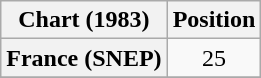<table class="wikitable sortable plainrowheaders" style="text-align:center">
<tr>
<th scope="col">Chart (1983)</th>
<th scope="col">Position</th>
</tr>
<tr>
<th scope="row">France (SNEP)</th>
<td>25</td>
</tr>
<tr>
</tr>
</table>
